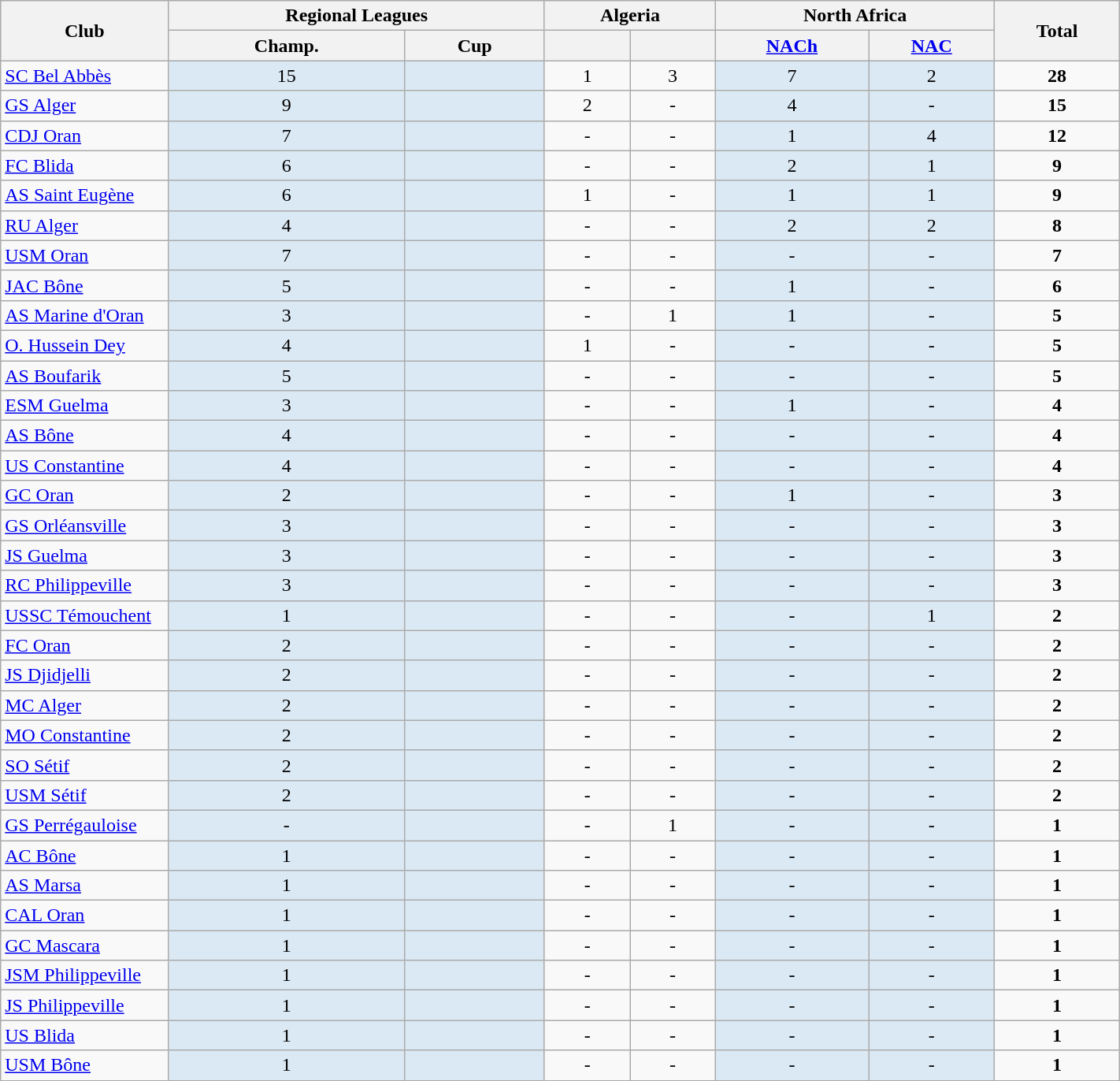<table class="wikitable" style="text-align: center;" width=75%;>
<tr>
<th rowspan=2 width=15%>Club</th>
<th colspan=2>Regional Leagues<br></th>
<th colspan=2>Algeria</th>
<th colspan=2>North Africa</th>
<th rowspan=2>Total</th>
</tr>
<tr>
<th width:5%>Champ.<br></th>
<th width:5%>Cup<br></th>
<th width:5%></th>
<th width:5%></th>
<th width:5%><a href='#'>NACh</a></th>
<th width:5%><a href='#'>NAC</a></th>
</tr>
<tr>
<td style="text-align:left;"><a href='#'>SC Bel Abbès</a></td>
<td style="background-color:#dbe9f4;">15</td>
<td style="background-color:#dbe9f4;"></td>
<td>1</td>
<td>3</td>
<td style="background-color:#dbe9f4;">7</td>
<td style="background-color:#dbe9f4;">2</td>
<td><strong>28</strong></td>
</tr>
<tr>
<td style="text-align:left;"><a href='#'>GS Alger</a></td>
<td style="background-color:#dbe9f4;">9</td>
<td style="background-color:#dbe9f4;"></td>
<td>2</td>
<td>-</td>
<td style="background-color:#dbe9f4;">4</td>
<td style="background-color:#dbe9f4;">-</td>
<td><strong>15</strong></td>
</tr>
<tr>
<td style="text-align:left;"><a href='#'>CDJ Oran</a></td>
<td style="background-color:#dbe9f4;">7</td>
<td style="background-color:#dbe9f4;"></td>
<td>-</td>
<td>-</td>
<td style="background-color:#dbe9f4;">1</td>
<td style="background-color:#dbe9f4;">4</td>
<td><strong>12</strong></td>
</tr>
<tr>
<td style="text-align:left;"><a href='#'>FC Blida</a></td>
<td style="background-color:#dbe9f4;">6</td>
<td style="background-color:#dbe9f4;"></td>
<td>-</td>
<td>-</td>
<td style="background-color:#dbe9f4;">2</td>
<td style="background-color:#dbe9f4;">1</td>
<td><strong>9</strong></td>
</tr>
<tr>
<td style="text-align:left;"><a href='#'>AS Saint Eugène</a></td>
<td style="background-color:#dbe9f4;">6</td>
<td style="background-color:#dbe9f4;"></td>
<td>1</td>
<td>-</td>
<td style="background-color:#dbe9f4;">1</td>
<td style="background-color:#dbe9f4;">1</td>
<td><strong>9</strong></td>
</tr>
<tr>
<td style="text-align:left;"><a href='#'>RU Alger</a></td>
<td style="background-color:#dbe9f4;">4</td>
<td style="background-color:#dbe9f4;"></td>
<td>-</td>
<td>-</td>
<td style="background-color:#dbe9f4;">2</td>
<td style="background-color:#dbe9f4;">2</td>
<td><strong>8</strong></td>
</tr>
<tr>
<td style="text-align:left;"><a href='#'>USM Oran</a></td>
<td style="background-color:#dbe9f4;">7</td>
<td style="background-color:#dbe9f4;"></td>
<td>-</td>
<td>-</td>
<td style="background-color:#dbe9f4;">-</td>
<td style="background-color:#dbe9f4;">-</td>
<td><strong>7</strong></td>
</tr>
<tr>
<td style="text-align:left;"><a href='#'>JAC Bône</a></td>
<td style="background-color:#dbe9f4;">5</td>
<td style="background-color:#dbe9f4;"></td>
<td>-</td>
<td>-</td>
<td style="background-color:#dbe9f4;">1</td>
<td style="background-color:#dbe9f4;">-</td>
<td><strong>6</strong></td>
</tr>
<tr>
<td style="text-align:left;"><a href='#'>AS Marine d'Oran</a></td>
<td style="background-color:#dbe9f4;">3</td>
<td style="background-color:#dbe9f4;"></td>
<td>-</td>
<td>1</td>
<td style="background-color:#dbe9f4;">1</td>
<td style="background-color:#dbe9f4;">-</td>
<td><strong>5</strong></td>
</tr>
<tr>
<td style="text-align:left;"><a href='#'>O. Hussein Dey</a></td>
<td style="background-color:#dbe9f4;">4</td>
<td style="background-color:#dbe9f4;"></td>
<td>1</td>
<td>-</td>
<td style="background-color:#dbe9f4;">-</td>
<td style="background-color:#dbe9f4;">-</td>
<td><strong>5</strong></td>
</tr>
<tr>
<td style="text-align:left;"><a href='#'>AS Boufarik</a></td>
<td style="background-color:#dbe9f4;">5</td>
<td style="background-color:#dbe9f4;"></td>
<td>-</td>
<td>-</td>
<td style="background-color:#dbe9f4;">-</td>
<td style="background-color:#dbe9f4;">-</td>
<td><strong>5</strong></td>
</tr>
<tr>
<td style="text-align:left;"><a href='#'>ESM Guelma</a></td>
<td style="background-color:#dbe9f4;">3</td>
<td style="background-color:#dbe9f4;"></td>
<td>-</td>
<td>-</td>
<td style="background-color:#dbe9f4;">1</td>
<td style="background-color:#dbe9f4;">-</td>
<td><strong>4</strong></td>
</tr>
<tr>
<td style="text-align:left;"><a href='#'>AS Bône</a></td>
<td style="background-color:#dbe9f4;">4</td>
<td style="background-color:#dbe9f4;"></td>
<td>-</td>
<td>-</td>
<td style="background-color:#dbe9f4;">-</td>
<td style="background-color:#dbe9f4;">-</td>
<td><strong>4</strong></td>
</tr>
<tr>
<td style="text-align:left;"><a href='#'>US Constantine</a></td>
<td style="background-color:#dbe9f4;">4</td>
<td style="background-color:#dbe9f4;"></td>
<td>-</td>
<td>-</td>
<td style="background-color:#dbe9f4;">-</td>
<td style="background-color:#dbe9f4;">-</td>
<td><strong>4</strong></td>
</tr>
<tr>
<td style="text-align:left;"><a href='#'>GC Oran</a></td>
<td style="background-color:#dbe9f4;">2</td>
<td style="background-color:#dbe9f4;"></td>
<td>-</td>
<td>-</td>
<td style="background-color:#dbe9f4;">1</td>
<td style="background-color:#dbe9f4;">-</td>
<td><strong>3</strong></td>
</tr>
<tr>
<td style="text-align:left;"><a href='#'>GS Orléansville</a></td>
<td style="background-color:#dbe9f4;">3</td>
<td style="background-color:#dbe9f4;"></td>
<td>-</td>
<td>-</td>
<td style="background-color:#dbe9f4;">-</td>
<td style="background-color:#dbe9f4;">-</td>
<td><strong>3</strong></td>
</tr>
<tr>
<td style="text-align:left;"><a href='#'>JS Guelma</a></td>
<td style="background-color:#dbe9f4;">3</td>
<td style="background-color:#dbe9f4;"></td>
<td>-</td>
<td>-</td>
<td style="background-color:#dbe9f4;">-</td>
<td style="background-color:#dbe9f4;">-</td>
<td><strong>3</strong></td>
</tr>
<tr>
<td style="text-align:left;"><a href='#'>RC Philippeville</a></td>
<td style="background-color:#dbe9f4;">3</td>
<td style="background-color:#dbe9f4;"></td>
<td>-</td>
<td>-</td>
<td style="background-color:#dbe9f4;">-</td>
<td style="background-color:#dbe9f4;">-</td>
<td><strong>3</strong></td>
</tr>
<tr>
<td style="text-align:left;"><a href='#'>USSC Témouchent</a></td>
<td style="background-color:#dbe9f4;">1</td>
<td style="background-color:#dbe9f4;"></td>
<td>-</td>
<td>-</td>
<td style="background-color:#dbe9f4;">-</td>
<td style="background-color:#dbe9f4;">1</td>
<td><strong>2</strong></td>
</tr>
<tr>
<td style="text-align:left;"><a href='#'>FC Oran</a></td>
<td style="background-color:#dbe9f4;">2</td>
<td style="background-color:#dbe9f4;"></td>
<td>-</td>
<td>-</td>
<td style="background-color:#dbe9f4;">-</td>
<td style="background-color:#dbe9f4;">-</td>
<td><strong>2</strong></td>
</tr>
<tr>
<td style="text-align:left;"><a href='#'>JS Djidjelli</a></td>
<td style="background-color:#dbe9f4;">2</td>
<td style="background-color:#dbe9f4;"></td>
<td>-</td>
<td>-</td>
<td style="background-color:#dbe9f4;">-</td>
<td style="background-color:#dbe9f4;">-</td>
<td><strong>2</strong></td>
</tr>
<tr>
<td style="text-align:left;"><a href='#'>MC Alger</a></td>
<td style="background-color:#dbe9f4;">2</td>
<td style="background-color:#dbe9f4;"></td>
<td>-</td>
<td>-</td>
<td style="background-color:#dbe9f4;">-</td>
<td style="background-color:#dbe9f4;">-</td>
<td><strong>2</strong></td>
</tr>
<tr>
<td style="text-align:left;"><a href='#'>MO Constantine</a></td>
<td style="background-color:#dbe9f4;">2</td>
<td style="background-color:#dbe9f4;"></td>
<td>-</td>
<td>-</td>
<td style="background-color:#dbe9f4;">-</td>
<td style="background-color:#dbe9f4;">-</td>
<td><strong>2</strong></td>
</tr>
<tr>
<td style="text-align:left;"><a href='#'>SO Sétif</a></td>
<td style="background-color:#dbe9f4;">2</td>
<td style="background-color:#dbe9f4;"></td>
<td>-</td>
<td>-</td>
<td style="background-color:#dbe9f4;">-</td>
<td style="background-color:#dbe9f4;">-</td>
<td><strong>2</strong></td>
</tr>
<tr>
<td style="text-align:left;"><a href='#'>USM Sétif</a></td>
<td style="background-color:#dbe9f4;">2</td>
<td style="background-color:#dbe9f4;"></td>
<td>-</td>
<td>-</td>
<td style="background-color:#dbe9f4;">-</td>
<td style="background-color:#dbe9f4;">-</td>
<td><strong>2</strong></td>
</tr>
<tr>
<td style="text-align:left;"><a href='#'>GS Perrégauloise</a></td>
<td style="background-color:#dbe9f4;">-</td>
<td style="background-color:#dbe9f4;"></td>
<td>-</td>
<td>1</td>
<td style="background-color:#dbe9f4;">-</td>
<td style="background-color:#dbe9f4;">-</td>
<td><strong>1</strong></td>
</tr>
<tr>
<td style="text-align:left;"><a href='#'>AC Bône</a></td>
<td style="background-color:#dbe9f4;">1</td>
<td style="background-color:#dbe9f4;"></td>
<td>-</td>
<td>-</td>
<td style="background-color:#dbe9f4;">-</td>
<td style="background-color:#dbe9f4;">-</td>
<td><strong>1</strong></td>
</tr>
<tr>
<td style="text-align:left;"><a href='#'>AS Marsa</a></td>
<td style="background-color:#dbe9f4;">1</td>
<td style="background-color:#dbe9f4;"></td>
<td>-</td>
<td>-</td>
<td style="background-color:#dbe9f4;">-</td>
<td style="background-color:#dbe9f4;">-</td>
<td><strong>1</strong></td>
</tr>
<tr>
<td style="text-align:left;"><a href='#'>CAL Oran</a></td>
<td style="background-color:#dbe9f4;">1</td>
<td style="background-color:#dbe9f4;"></td>
<td>-</td>
<td>-</td>
<td style="background-color:#dbe9f4;">-</td>
<td style="background-color:#dbe9f4;">-</td>
<td><strong>1</strong></td>
</tr>
<tr>
<td style="text-align:left;"><a href='#'>GC Mascara</a></td>
<td style="background-color:#dbe9f4;">1</td>
<td style="background-color:#dbe9f4;"></td>
<td>-</td>
<td>-</td>
<td style="background-color:#dbe9f4;">-</td>
<td style="background-color:#dbe9f4;">-</td>
<td><strong>1</strong></td>
</tr>
<tr>
<td style="text-align:left;"><a href='#'>JSM Philippeville</a></td>
<td style="background-color:#dbe9f4;">1</td>
<td style="background-color:#dbe9f4;"></td>
<td>-</td>
<td>-</td>
<td style="background-color:#dbe9f4;">-</td>
<td style="background-color:#dbe9f4;">-</td>
<td><strong>1</strong></td>
</tr>
<tr>
<td style="text-align:left;"><a href='#'>JS Philippeville</a></td>
<td style="background-color:#dbe9f4;">1</td>
<td style="background-color:#dbe9f4;"></td>
<td>-</td>
<td>-</td>
<td style="background-color:#dbe9f4;">-</td>
<td style="background-color:#dbe9f4;">-</td>
<td><strong>1</strong></td>
</tr>
<tr>
<td style="text-align:left;"><a href='#'>US Blida</a></td>
<td style="background-color:#dbe9f4;">1</td>
<td style="background-color:#dbe9f4;"></td>
<td>-</td>
<td>-</td>
<td style="background-color:#dbe9f4;">-</td>
<td style="background-color:#dbe9f4;">-</td>
<td><strong>1</strong></td>
</tr>
<tr>
<td style="text-align:left;"><a href='#'>USM Bône</a></td>
<td style="background-color:#dbe9f4;">1</td>
<td style="background-color:#dbe9f4;"></td>
<td>-</td>
<td>-</td>
<td style="background-color:#dbe9f4;">-</td>
<td style="background-color:#dbe9f4;">-</td>
<td><strong>1</strong></td>
</tr>
<tr>
</tr>
</table>
